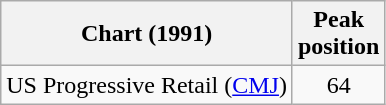<table class="wikitable sortable">
<tr>
<th>Chart (1991)</th>
<th>Peak<br>position</th>
</tr>
<tr>
<td>US Progressive Retail (<a href='#'>CMJ</a>)</td>
<td style="text-align:center;">64</td>
</tr>
</table>
